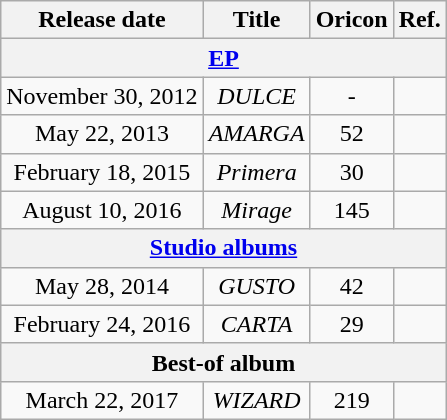<table class="wikitable plainrowheaders" style="text-align: center">
<tr>
<th>Release date</th>
<th>Title</th>
<th>Oricon</th>
<th>Ref.</th>
</tr>
<tr>
<th colspan="4"><a href='#'>EP</a></th>
</tr>
<tr>
<td>November 30, 2012</td>
<td><em>DULCE</em></td>
<td>-</td>
<td></td>
</tr>
<tr>
<td>May 22, 2013</td>
<td><em>AMARGA</em></td>
<td>52</td>
<td></td>
</tr>
<tr>
<td>February 18, 2015</td>
<td><em>Primera</em></td>
<td>30</td>
<td></td>
</tr>
<tr>
<td>August 10, 2016</td>
<td><em>Mirage</em></td>
<td>145</td>
<td></td>
</tr>
<tr>
<th colspan="4"><a href='#'>Studio albums</a></th>
</tr>
<tr>
<td>May 28, 2014</td>
<td><em>GUSTO</em></td>
<td>42</td>
<td></td>
</tr>
<tr>
<td>February 24, 2016</td>
<td><em>CARTA</em></td>
<td>29</td>
<td></td>
</tr>
<tr>
<th colspan="4">Best-of album</th>
</tr>
<tr>
<td>March 22, 2017</td>
<td><em>WIZARD</em></td>
<td>219</td>
<td></td>
</tr>
</table>
